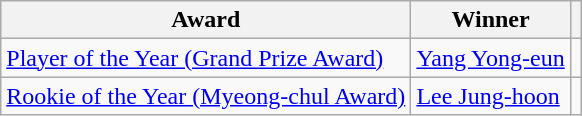<table class="wikitable">
<tr>
<th>Award</th>
<th>Winner</th>
<th></th>
</tr>
<tr>
<td><a href='#'>Player of the Year (Grand Prize Award)</a></td>
<td> <a href='#'>Yang Yong-eun</a></td>
<td></td>
</tr>
<tr>
<td><a href='#'>Rookie of the Year (Myeong-chul Award)</a></td>
<td> <a href='#'>Lee Jung-hoon</a></td>
<td></td>
</tr>
</table>
